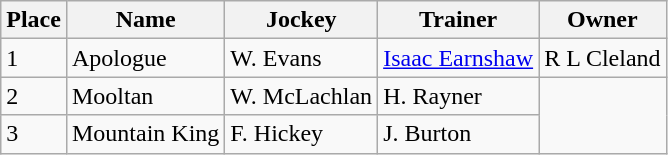<table class="wikitable">
<tr>
<th>Place</th>
<th>Name</th>
<th>Jockey</th>
<th>Trainer</th>
<th>Owner</th>
</tr>
<tr>
<td>1</td>
<td>Apologue</td>
<td>W. Evans</td>
<td><a href='#'>Isaac Earnshaw</a></td>
<td>R L Cleland</td>
</tr>
<tr>
<td>2</td>
<td>Mooltan</td>
<td>W. McLachlan</td>
<td>H. Rayner</td>
</tr>
<tr>
<td>3</td>
<td>Mountain King</td>
<td>F. Hickey</td>
<td>J. Burton</td>
</tr>
</table>
